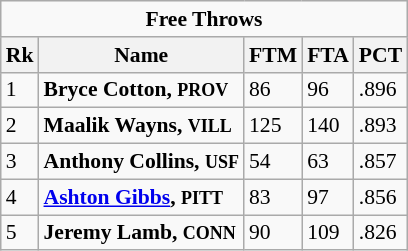<table class="wikitable" style="white-space:nowrap; font-size:90%;">
<tr>
<td colspan=5 style="text-align:center;"><strong>Free Throws</strong></td>
</tr>
<tr>
<th>Rk</th>
<th>Name</th>
<th>FTM</th>
<th>FTA</th>
<th>PCT</th>
</tr>
<tr>
<td>1</td>
<td><strong>Bryce Cotton, <small>PROV</small></strong></td>
<td>86</td>
<td>96</td>
<td>.896</td>
</tr>
<tr>
<td>2</td>
<td><strong>Maalik Wayns, <small>VILL</small></strong></td>
<td>125</td>
<td>140</td>
<td>.893</td>
</tr>
<tr>
<td>3</td>
<td><strong>Anthony Collins, <small>USF</small></strong></td>
<td>54</td>
<td>63</td>
<td>.857</td>
</tr>
<tr>
<td>4</td>
<td><strong><a href='#'>Ashton Gibbs</a>, <small>PITT</small></strong></td>
<td>83</td>
<td>97</td>
<td>.856</td>
</tr>
<tr>
<td>5</td>
<td><strong>Jeremy Lamb, <small>CONN</small></strong></td>
<td>90</td>
<td>109</td>
<td>.826</td>
</tr>
</table>
